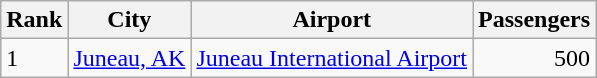<table class="wikitable">
<tr>
<th>Rank</th>
<th>City</th>
<th>Airport</th>
<th>Passengers</th>
</tr>
<tr>
<td>1</td>
<td> <a href='#'>Juneau, AK</a></td>
<td><a href='#'>Juneau International Airport</a></td>
<td align="right">500</td>
</tr>
</table>
